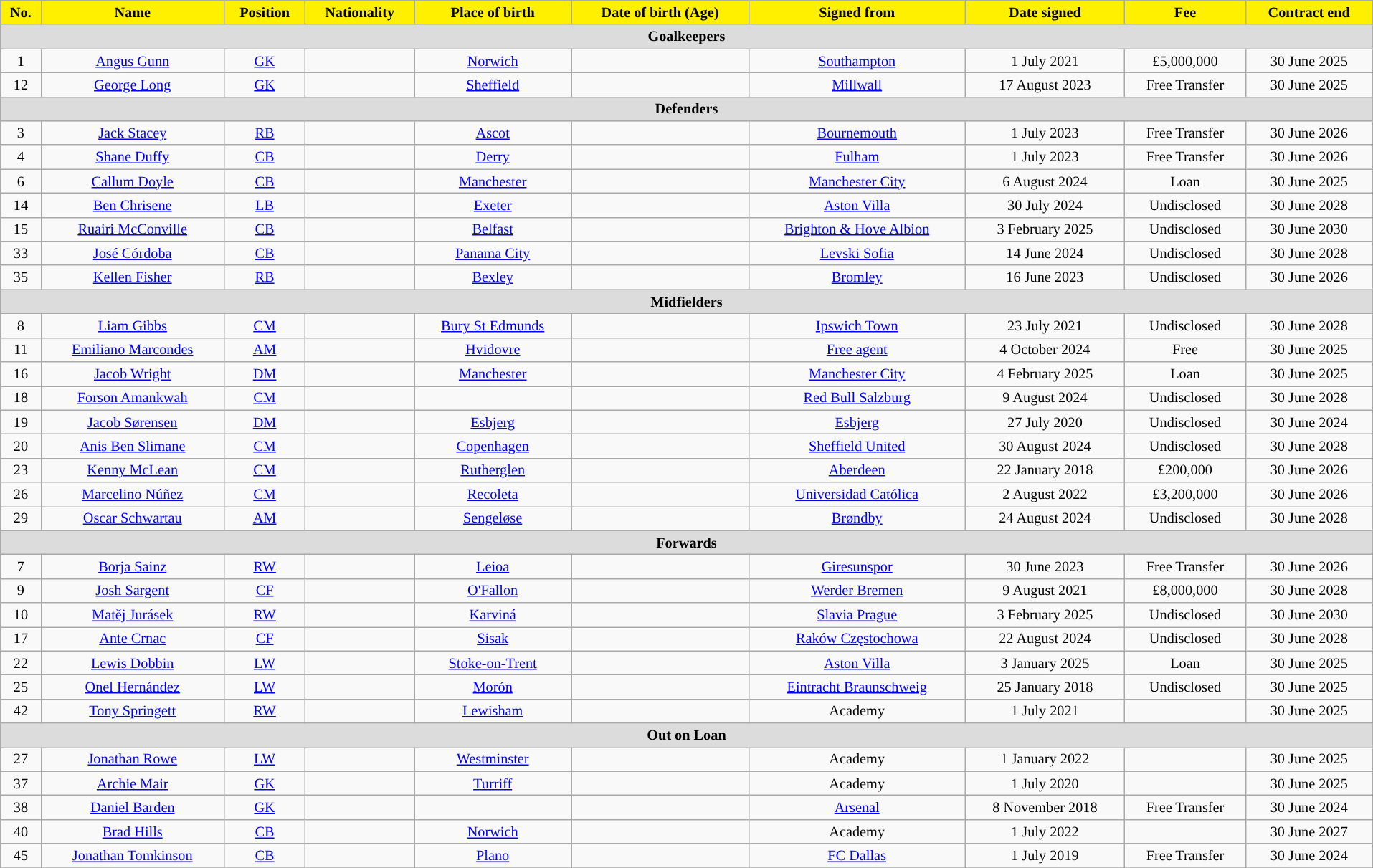<table class="wikitable" style="text-align:center; font-size:84.5%; width:101%;">
<tr>
<th style="background:#fff000;color:#000000;">No.</th>
<th style="background:#fff000;color:#000000;">Name</th>
<th style="background:#fff000;color:#000000;">Position</th>
<th style="background:#fff000;color:#000000;">Nationality</th>
<th style="background:#fff000;color:#000000;">Place of birth</th>
<th style="background:#fff000;color:#000000;">Date of birth (Age)</th>
<th style="background:#fff000;color:#000000;">Signed from</th>
<th style="background:#fff000;color:#000000;">Date signed</th>
<th style="background:#fff000;color:#000000;">Fee</th>
<th style="background:#fff000;color:#000000;">Contract end</th>
</tr>
<tr>
<th colspan="14" style="background:#dcdcdc; tepxt-align:center;">Goalkeepers</th>
</tr>
<tr>
<td>1</td>
<td><a href='#'>Angus Gunn</a></td>
<td><a href='#'>GK</a></td>
<td></td>
<td> <a href='#'>Norwich</a></td>
<td></td>
<td><a href='#'>Southampton</a></td>
<td>1 July 2021</td>
<td>£5,000,000</td>
<td>30 June 2025</td>
</tr>
<tr>
<td>12</td>
<td><a href='#'>George Long</a></td>
<td><a href='#'>GK</a></td>
<td></td>
<td><a href='#'>Sheffield</a></td>
<td></td>
<td><a href='#'>Millwall</a></td>
<td>17 August 2023</td>
<td>Free Transfer</td>
<td>30 June 2025</td>
</tr>
<tr>
<th colspan="14" style="background:#dcdcdc; tepxt-align:center;">Defenders</th>
</tr>
<tr>
<td>3</td>
<td><a href='#'>Jack Stacey</a></td>
<td><a href='#'>RB</a></td>
<td></td>
<td><a href='#'>Ascot</a></td>
<td></td>
<td><a href='#'>Bournemouth</a></td>
<td>1 July 2023</td>
<td>Free Transfer</td>
<td>30 June 2026</td>
</tr>
<tr>
<td>4</td>
<td><a href='#'>Shane Duffy</a></td>
<td><a href='#'>CB</a></td>
<td></td>
<td> <a href='#'>Derry</a></td>
<td></td>
<td><a href='#'>Fulham</a></td>
<td>1 July 2023</td>
<td>Free Transfer</td>
<td>30 June 2026</td>
</tr>
<tr>
<td>6</td>
<td><a href='#'>Callum Doyle</a></td>
<td><a href='#'>CB</a></td>
<td></td>
<td><a href='#'>Manchester</a></td>
<td></td>
<td><a href='#'>Manchester City</a></td>
<td>6 August 2024</td>
<td>Loan</td>
<td>30 June 2025</td>
</tr>
<tr>
<td>14</td>
<td><a href='#'>Ben Chrisene</a></td>
<td><a href='#'>LB</a></td>
<td></td>
<td><a href='#'>Exeter</a></td>
<td></td>
<td><a href='#'>Aston Villa</a></td>
<td>30 July 2024</td>
<td>Undisclosed</td>
<td>30 June 2028</td>
</tr>
<tr>
<td>15</td>
<td><a href='#'>Ruairi McConville</a></td>
<td><a href='#'>CB</a></td>
<td></td>
<td><a href='#'>Belfast</a></td>
<td></td>
<td><a href='#'>Brighton & Hove Albion</a></td>
<td>3 February 2025</td>
<td>Undisclosed</td>
<td>30 June 2030</td>
</tr>
<tr>
<td>33</td>
<td><a href='#'>José Córdoba</a></td>
<td><a href='#'>CB</a></td>
<td></td>
<td><a href='#'>Panama City</a></td>
<td></td>
<td> <a href='#'>Levski Sofia</a></td>
<td>14 June 2024</td>
<td>Undisclosed</td>
<td>30 June 2028</td>
</tr>
<tr>
<td>35</td>
<td><a href='#'>Kellen Fisher</a></td>
<td><a href='#'>RB</a></td>
<td></td>
<td><a href='#'>Bexley</a></td>
<td></td>
<td><a href='#'>Bromley</a></td>
<td>16 June 2023</td>
<td>Undisclosed</td>
<td>30 June 2026</td>
</tr>
<tr>
<th colspan="14" style="background:#dcdcdc; tepxt-align:center;">Midfielders</th>
</tr>
<tr>
<td>8</td>
<td><a href='#'>Liam Gibbs</a></td>
<td><a href='#'>CM</a></td>
<td></td>
<td><a href='#'>Bury St Edmunds</a></td>
<td></td>
<td><a href='#'>Ipswich Town</a></td>
<td>23 July 2021</td>
<td>Undisclosed</td>
<td>30 June 2028</td>
</tr>
<tr>
<td>11</td>
<td><a href='#'>Emiliano Marcondes</a></td>
<td><a href='#'>AM</a></td>
<td></td>
<td><a href='#'>Hvidovre</a></td>
<td></td>
<td><a href='#'>Free agent</a></td>
<td>4 October 2024</td>
<td>Free</td>
<td>30 June 2025</td>
</tr>
<tr>
<td>16</td>
<td><a href='#'>Jacob Wright</a></td>
<td><a href='#'>DM</a></td>
<td></td>
<td><a href='#'>Manchester</a></td>
<td></td>
<td><a href='#'>Manchester City</a></td>
<td>4 February 2025</td>
<td>Loan</td>
<td>30 June 2025</td>
</tr>
<tr>
<td>18</td>
<td><a href='#'>Forson Amankwah</a></td>
<td><a href='#'>CM</a></td>
<td></td>
<td></td>
<td></td>
<td> <a href='#'>Red Bull Salzburg</a></td>
<td>9 August 2024</td>
<td>Undisclosed</td>
<td>30 June 2028</td>
</tr>
<tr>
<td>19</td>
<td><a href='#'>Jacob Sørensen</a></td>
<td><a href='#'>DM</a></td>
<td></td>
<td><a href='#'>Esbjerg</a></td>
<td></td>
<td> <a href='#'>Esbjerg</a></td>
<td>27 July 2020</td>
<td>Undisclosed</td>
<td>30 June 2024</td>
</tr>
<tr>
<td>20</td>
<td><a href='#'>Anis Ben Slimane</a></td>
<td><a href='#'>CM</a></td>
<td></td>
<td> <a href='#'>Copenhagen</a></td>
<td></td>
<td><a href='#'>Sheffield United</a></td>
<td>30 August 2024</td>
<td>Undisclosed</td>
<td>30 June 2028</td>
</tr>
<tr>
<td>23</td>
<td><a href='#'>Kenny McLean</a></td>
<td><a href='#'>CM</a></td>
<td></td>
<td><a href='#'>Rutherglen</a></td>
<td></td>
<td> <a href='#'>Aberdeen</a></td>
<td>22 January 2018</td>
<td>£200,000</td>
<td>30 June 2026</td>
</tr>
<tr>
<td>26</td>
<td><a href='#'>Marcelino Núñez</a></td>
<td><a href='#'>CM</a></td>
<td></td>
<td><a href='#'>Recoleta</a></td>
<td></td>
<td> <a href='#'>Universidad Católica</a></td>
<td>2 August 2022</td>
<td>£3,200,000</td>
<td>30 June 2026</td>
</tr>
<tr>
<td>29</td>
<td><a href='#'>Oscar Schwartau</a></td>
<td><a href='#'>AM</a></td>
<td></td>
<td><a href='#'>Sengeløse</a></td>
<td></td>
<td> <a href='#'>Brøndby</a></td>
<td>24 August 2024</td>
<td>Undisclosed</td>
<td>30 June 2028</td>
</tr>
<tr>
<th colspan="14" style="background:#dcdcdc; tepxt-align:center;">Forwards</th>
</tr>
<tr>
<td>7</td>
<td><a href='#'>Borja Sainz</a></td>
<td><a href='#'>RW</a></td>
<td></td>
<td><a href='#'>Leioa</a></td>
<td></td>
<td> <a href='#'>Giresunspor</a></td>
<td>30 June 2023</td>
<td>Free Transfer</td>
<td>30 June 2026</td>
</tr>
<tr>
<td>9</td>
<td><a href='#'>Josh Sargent</a></td>
<td><a href='#'>CF</a></td>
<td></td>
<td><a href='#'>O'Fallon</a></td>
<td></td>
<td> <a href='#'>Werder Bremen</a></td>
<td>9 August 2021</td>
<td>£8,000,000</td>
<td>30 June 2028</td>
</tr>
<tr>
<td>10</td>
<td><a href='#'>Matěj Jurásek</a></td>
<td><a href='#'>RW</a></td>
<td></td>
<td><a href='#'>Karviná</a></td>
<td></td>
<td> <a href='#'>Slavia Prague</a></td>
<td>3 February 2025</td>
<td>Undisclosed</td>
<td>30 June 2030</td>
</tr>
<tr>
<td>17</td>
<td><a href='#'>Ante Crnac</a></td>
<td><a href='#'>CF</a></td>
<td></td>
<td><a href='#'>Sisak</a></td>
<td></td>
<td> <a href='#'>Raków Częstochowa</a></td>
<td>22 August 2024</td>
<td>Undisclosed</td>
<td>30 June 2028</td>
</tr>
<tr>
<td>22</td>
<td><a href='#'>Lewis Dobbin</a></td>
<td><a href='#'>LW</a></td>
<td></td>
<td><a href='#'>Stoke-on-Trent</a></td>
<td></td>
<td><a href='#'>Aston Villa</a></td>
<td>3 January 2025</td>
<td>Loan</td>
<td>30 June 2025</td>
</tr>
<tr>
<td>25</td>
<td><a href='#'>Onel Hernández</a></td>
<td><a href='#'>LW</a></td>
<td></td>
<td><a href='#'>Morón</a></td>
<td></td>
<td> <a href='#'>Eintracht Braunschweig</a></td>
<td>25 January 2018</td>
<td>Undisclosed</td>
<td>30 June 2025</td>
</tr>
<tr>
<td>42</td>
<td><a href='#'>Tony Springett</a></td>
<td><a href='#'>RW</a></td>
<td></td>
<td> <a href='#'>Lewisham</a></td>
<td></td>
<td>Academy</td>
<td>1 July 2021</td>
<td></td>
<td>30 June 2025</td>
</tr>
<tr>
<th colspan="14" style="background:#dcdcdc; tepxt-align:center;">Out on Loan</th>
</tr>
<tr>
<td>27</td>
<td><a href='#'>Jonathan Rowe</a></td>
<td><a href='#'>LW</a></td>
<td></td>
<td><a href='#'>Westminster</a></td>
<td></td>
<td>Academy</td>
<td>1 January 2022</td>
<td></td>
<td>30 June 2025</td>
</tr>
<tr>
<td>37</td>
<td><a href='#'>Archie Mair</a></td>
<td><a href='#'>GK</a></td>
<td></td>
<td><a href='#'>Turriff</a></td>
<td></td>
<td>Academy</td>
<td>1 July 2020</td>
<td></td>
<td>30 June 2025</td>
</tr>
<tr>
<td>38</td>
<td><a href='#'>Daniel Barden</a></td>
<td><a href='#'>GK</a></td>
<td></td>
<td></td>
<td></td>
<td><a href='#'>Arsenal</a></td>
<td>8 November 2018</td>
<td>Free Transfer</td>
<td>30 June 2024</td>
</tr>
<tr>
<td>40</td>
<td><a href='#'>Brad Hills</a></td>
<td><a href='#'>CB</a></td>
<td></td>
<td><a href='#'>Norwich</a></td>
<td></td>
<td>Academy</td>
<td>1 July 2022</td>
<td></td>
<td>30 June 2027</td>
</tr>
<tr>
<td>45</td>
<td><a href='#'>Jonathan Tomkinson</a></td>
<td><a href='#'>CB</a></td>
<td></td>
<td><a href='#'>Plano</a></td>
<td></td>
<td> <a href='#'>FC Dallas</a></td>
<td>1 July 2019</td>
<td>Free Transfer</td>
<td>30 June 2024</td>
</tr>
<tr>
</tr>
</table>
